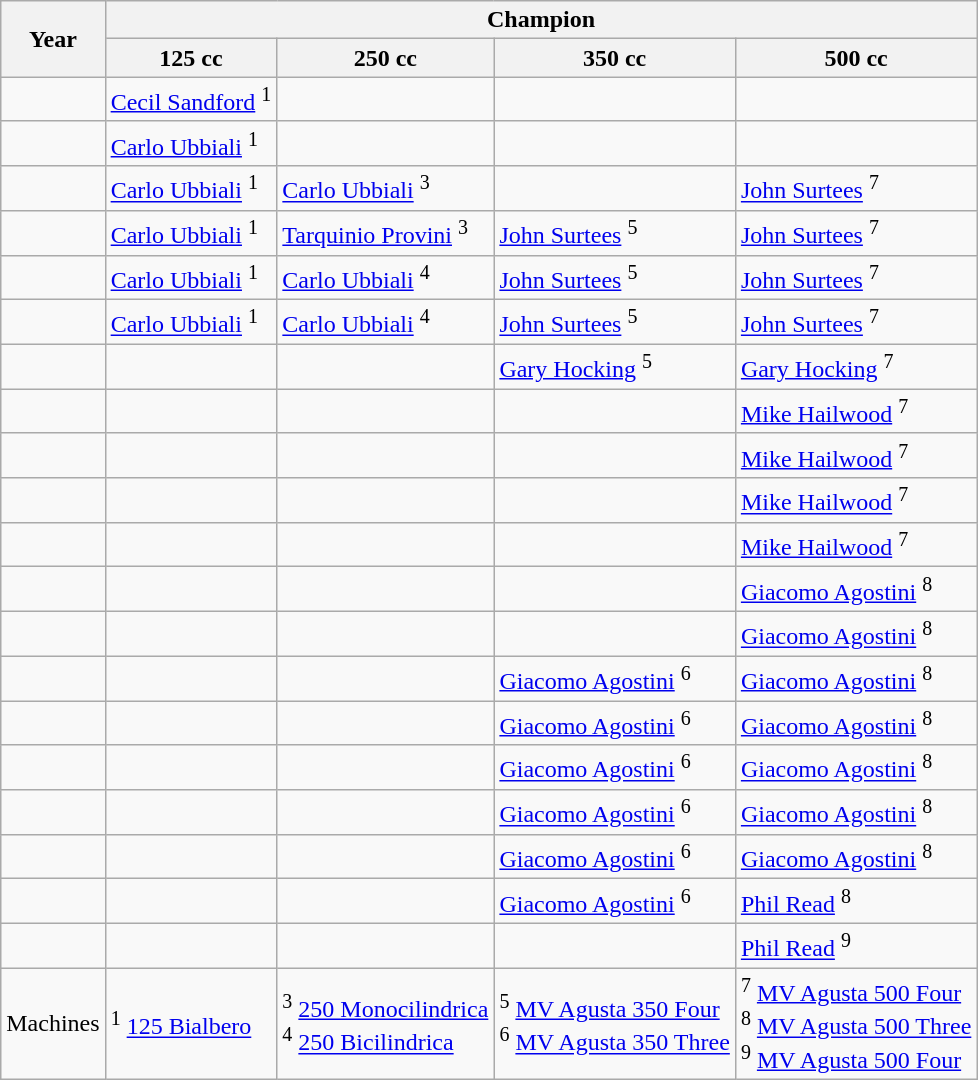<table class="wikitable">
<tr>
<th rowspan=2>Year</th>
<th colspan=4>Champion</th>
</tr>
<tr>
<th>125 cc</th>
<th>250 cc</th>
<th>350 cc</th>
<th>500 cc</th>
</tr>
<tr>
<td></td>
<td> <a href='#'>Cecil Sandford</a> <sup>1</sup></td>
<td></td>
<td></td>
<td></td>
</tr>
<tr>
<td></td>
<td> <a href='#'>Carlo Ubbiali</a> <sup>1</sup></td>
<td></td>
<td></td>
<td></td>
</tr>
<tr>
<td></td>
<td> <a href='#'>Carlo Ubbiali</a> <sup>1</sup></td>
<td> <a href='#'>Carlo Ubbiali</a> <sup>3</sup></td>
<td></td>
<td> <a href='#'>John Surtees</a> <sup>7</sup></td>
</tr>
<tr>
<td></td>
<td> <a href='#'>Carlo Ubbiali</a> <sup>1</sup></td>
<td> <a href='#'>Tarquinio Provini</a> <sup>3</sup></td>
<td> <a href='#'>John Surtees</a> <sup>5</sup></td>
<td> <a href='#'>John Surtees</a> <sup>7</sup></td>
</tr>
<tr>
<td></td>
<td> <a href='#'>Carlo Ubbiali</a> <sup>1</sup></td>
<td> <a href='#'>Carlo Ubbiali</a> <sup>4</sup></td>
<td> <a href='#'>John Surtees</a> <sup>5</sup></td>
<td> <a href='#'>John Surtees</a> <sup>7</sup></td>
</tr>
<tr>
<td></td>
<td> <a href='#'>Carlo Ubbiali</a> <sup>1</sup></td>
<td> <a href='#'>Carlo Ubbiali</a> <sup>4</sup></td>
<td> <a href='#'>John Surtees</a> <sup>5</sup></td>
<td> <a href='#'>John Surtees</a> <sup>7</sup></td>
</tr>
<tr>
<td></td>
<td></td>
<td></td>
<td> <a href='#'>Gary Hocking</a> <sup>5</sup></td>
<td> <a href='#'>Gary Hocking</a> <sup>7</sup></td>
</tr>
<tr>
<td></td>
<td></td>
<td></td>
<td></td>
<td> <a href='#'>Mike Hailwood</a> <sup>7</sup></td>
</tr>
<tr>
<td></td>
<td></td>
<td></td>
<td></td>
<td> <a href='#'>Mike Hailwood</a> <sup>7</sup></td>
</tr>
<tr>
<td></td>
<td></td>
<td></td>
<td></td>
<td> <a href='#'>Mike Hailwood</a> <sup>7</sup></td>
</tr>
<tr>
<td></td>
<td></td>
<td></td>
<td></td>
<td> <a href='#'>Mike Hailwood</a> <sup>7</sup></td>
</tr>
<tr>
<td></td>
<td></td>
<td></td>
<td></td>
<td> <a href='#'>Giacomo Agostini</a> <sup>8</sup></td>
</tr>
<tr>
<td></td>
<td></td>
<td></td>
<td></td>
<td> <a href='#'>Giacomo Agostini</a> <sup>8</sup></td>
</tr>
<tr>
<td></td>
<td></td>
<td></td>
<td> <a href='#'>Giacomo Agostini</a> <sup>6</sup></td>
<td> <a href='#'>Giacomo Agostini</a> <sup>8</sup></td>
</tr>
<tr>
<td></td>
<td></td>
<td></td>
<td> <a href='#'>Giacomo Agostini</a> <sup>6</sup></td>
<td> <a href='#'>Giacomo Agostini</a> <sup>8</sup></td>
</tr>
<tr>
<td></td>
<td></td>
<td></td>
<td> <a href='#'>Giacomo Agostini</a> <sup>6</sup></td>
<td> <a href='#'>Giacomo Agostini</a> <sup>8</sup></td>
</tr>
<tr>
<td></td>
<td></td>
<td></td>
<td> <a href='#'>Giacomo Agostini</a> <sup>6</sup></td>
<td> <a href='#'>Giacomo Agostini</a> <sup>8</sup></td>
</tr>
<tr>
<td></td>
<td></td>
<td></td>
<td> <a href='#'>Giacomo Agostini</a> <sup>6</sup></td>
<td> <a href='#'>Giacomo Agostini</a> <sup>8</sup></td>
</tr>
<tr>
<td></td>
<td></td>
<td></td>
<td> <a href='#'>Giacomo Agostini</a> <sup>6</sup></td>
<td> <a href='#'>Phil Read</a> <sup>8</sup></td>
</tr>
<tr>
<td></td>
<td></td>
<td></td>
<td></td>
<td> <a href='#'>Phil Read</a> <sup>9</sup></td>
</tr>
<tr>
<td>Machines</td>
<td><sup>1</sup> <a href='#'>125 Bialbero</a></td>
<td><sup>3</sup> <a href='#'>250 Monocilindrica</a><br> <sup>4</sup> <a href='#'>250 Bicilindrica</a></td>
<td><sup>5</sup> <a href='#'>MV Agusta 350 Four</a><br> <sup>6</sup> <a href='#'>MV Agusta 350 Three</a><br></td>
<td><sup>7</sup> <a href='#'>MV Agusta 500 Four</a><br> <sup>8</sup> <a href='#'>MV Agusta 500 Three</a><br> <sup>9</sup> <a href='#'>MV Agusta 500 Four</a></td>
</tr>
</table>
